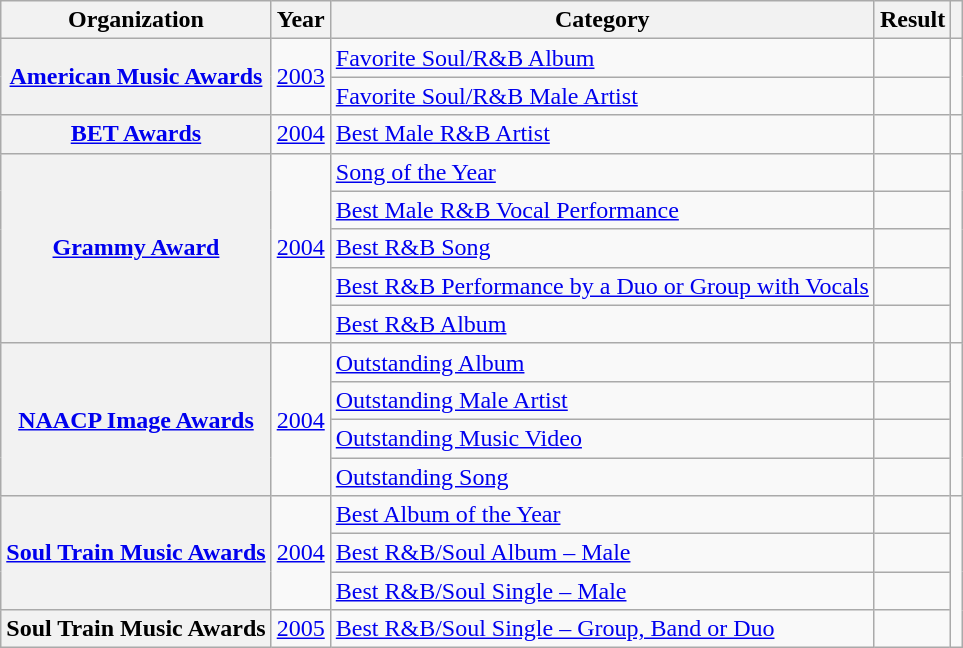<table class="wikitable sortable plainrowheaders" style="border:none; margin:0;">
<tr>
<th scope="col">Organization</th>
<th scope="col">Year</th>
<th scope="col">Category</th>
<th scope="col">Result</th>
<th class="unsortable" scope="col"></th>
</tr>
<tr>
<th rowspan="2" scope="row"><a href='#'>American Music Awards</a></th>
<td rowspan="2"><a href='#'>2003</a></td>
<td><a href='#'>Favorite Soul/R&B Album</a></td>
<td></td>
<td align="center" rowspan="2"></td>
</tr>
<tr>
<td><a href='#'>Favorite Soul/R&B Male Artist</a></td>
<td></td>
</tr>
<tr>
<th scope="row"><a href='#'>BET Awards</a></th>
<td><a href='#'>2004</a></td>
<td><a href='#'>Best Male R&B Artist</a></td>
<td></td>
<td></td>
</tr>
<tr>
<th rowspan="5" scope="row"><a href='#'>Grammy Award</a></th>
<td rowspan="5"><a href='#'>2004</a></td>
<td><a href='#'>Song of the Year</a></td>
<td></td>
<td align="center" rowspan="5"></td>
</tr>
<tr>
<td><a href='#'>Best Male R&B Vocal Performance</a></td>
<td></td>
</tr>
<tr>
<td><a href='#'>Best R&B Song</a></td>
<td></td>
</tr>
<tr>
<td><a href='#'>Best R&B Performance by a Duo or Group with Vocals</a></td>
<td></td>
</tr>
<tr>
<td><a href='#'>Best R&B Album</a></td>
<td></td>
</tr>
<tr>
<th rowspan="4" scope="row"><a href='#'>NAACP Image Awards</a></th>
<td rowspan="4"><a href='#'>2004</a></td>
<td><a href='#'>Outstanding Album</a></td>
<td></td>
<td rowspan="4"></td>
</tr>
<tr>
<td><a href='#'>Outstanding Male Artist</a></td>
<td></td>
</tr>
<tr>
<td><a href='#'>Outstanding Music Video</a></td>
<td></td>
</tr>
<tr>
<td><a href='#'>Outstanding Song</a></td>
<td></td>
</tr>
<tr>
<th rowspan="3" scope="row"><a href='#'>Soul Train Music Awards</a></th>
<td rowspan="3"><a href='#'>2004</a></td>
<td><a href='#'>Best Album of the Year</a></td>
<td></td>
<td align="center" rowspan="4"></td>
</tr>
<tr>
<td><a href='#'>Best R&B/Soul Album – Male</a></td>
<td></td>
</tr>
<tr>
<td><a href='#'>Best R&B/Soul Single – Male</a></td>
<td></td>
</tr>
<tr>
<th scope="row">Soul Train Music Awards</th>
<td><a href='#'>2005</a></td>
<td><a href='#'>Best R&B/Soul Single – Group, Band or Duo</a></td>
<td></td>
</tr>
</table>
